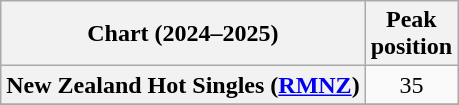<table class="wikitable sortable plainrowheaders" style="text-align:center">
<tr>
<th scope="col">Chart (2024–2025)</th>
<th scope="col">Peak<br>position</th>
</tr>
<tr>
<th scope="row">New Zealand Hot Singles (<a href='#'>RMNZ</a>)</th>
<td>35</td>
</tr>
<tr>
</tr>
<tr>
</tr>
</table>
